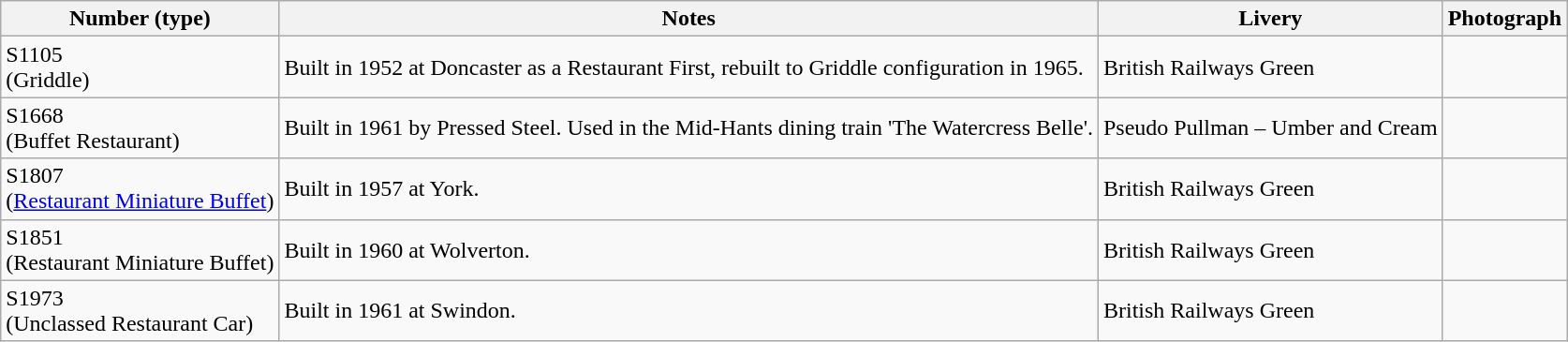<table class="wikitable">
<tr>
<th>Number (type)</th>
<th>Notes</th>
<th>Livery</th>
<th>Photograph</th>
</tr>
<tr>
<td>S1105  <br>(Griddle)</td>
<td>Built in 1952 at Doncaster as a Restaurant First, rebuilt to Griddle configuration in 1965.</td>
<td>British Railways Green</td>
<td></td>
</tr>
<tr>
<td>S1668  <br>(Buffet Restaurant)</td>
<td>Built in 1961 by Pressed Steel. Used in the Mid-Hants dining train 'The Watercress Belle'.</td>
<td>Pseudo Pullman – Umber and Cream</td>
<td></td>
</tr>
<tr>
<td>S1807  <br>(<a href='#'>Restaurant Miniature Buffet</a>)</td>
<td>Built in 1957 at York.</td>
<td>British Railways Green</td>
<td></td>
</tr>
<tr>
<td>S1851  <br>(Restaurant Miniature Buffet)</td>
<td>Built in 1960 at Wolverton.</td>
<td>British Railways Green</td>
<td></td>
</tr>
<tr>
<td>S1973  <br>(Unclassed Restaurant Car)</td>
<td>Built in 1961 at Swindon.</td>
<td>British Railways Green</td>
<td></td>
</tr>
</table>
